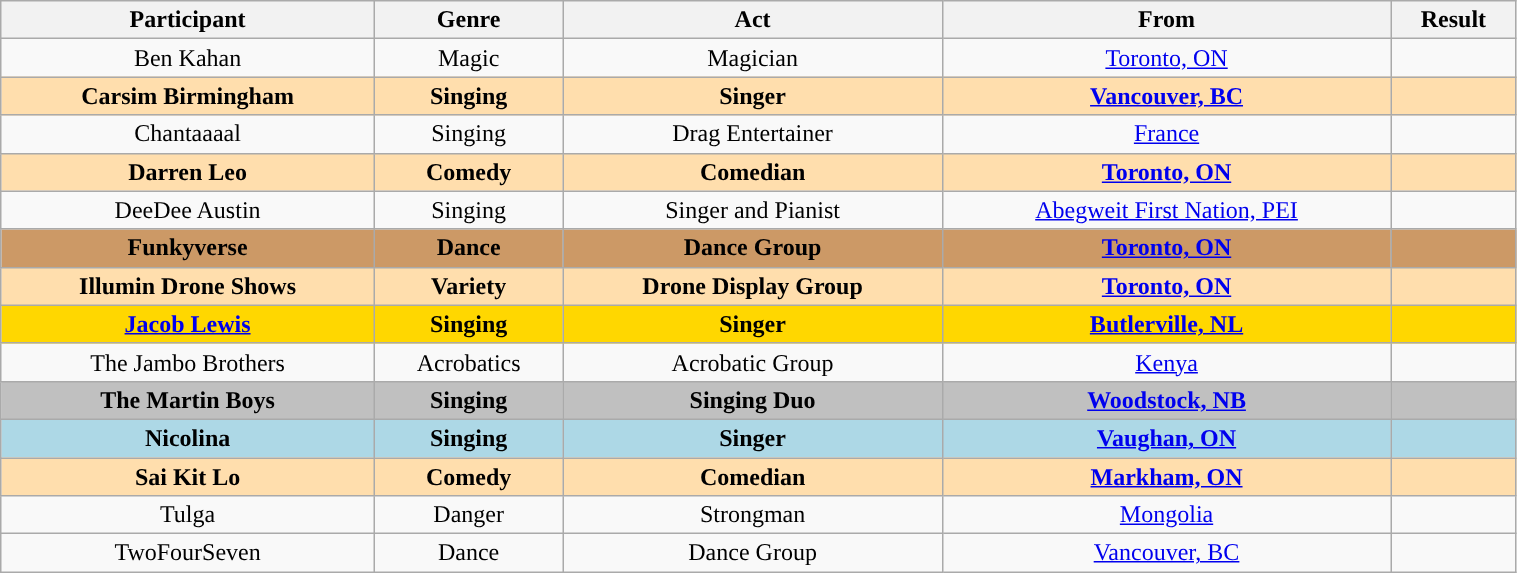<table class="wikitable sortable" style="margin-right: auto; border: none; width:80%; text-align:center;">
<tr valign="top">
<th>Participant</th>
<th>Genre</th>
<th class="unsortable">Act</th>
<th>From</th>
<th>Result</th>
</tr>
<tr>
<td>Ben Kahan</td>
<td>Magic</td>
<td>Magician</td>
<td><a href='#'>Toronto, ON</a></td>
<td></td>
</tr>
<tr style="background:NavajoWhite">
<td><strong>Carsim Birmingham</strong> </td>
<td><strong>Singing</strong></td>
<td><strong>Singer</strong></td>
<td><strong><a href='#'>Vancouver, BC</a></strong></td>
<td><strong></strong></td>
</tr>
<tr>
<td>Chantaaaal</td>
<td>Singing</td>
<td>Drag Entertainer</td>
<td><a href='#'>France</a></td>
<td></td>
</tr>
<tr style="background:NavajoWhite">
<td><strong>Darren Leo</strong> </td>
<td><strong>Comedy</strong></td>
<td><strong>Comedian</strong></td>
<td><strong><a href='#'>Toronto, ON</a></strong></td>
<td><strong></strong></td>
</tr>
<tr>
<td>DeeDee Austin </td>
<td>Singing</td>
<td>Singer and Pianist</td>
<td><a href='#'>Abegweit First Nation, PEI</a></td>
<td></td>
</tr>
<tr style="background:#c96">
<td><strong>Funkyverse</strong>  <strong></strong></td>
<td><strong>Dance</strong></td>
<td><strong>Dance Group</strong></td>
<td><strong><a href='#'>Toronto, ON</a></strong></td>
<td><strong></strong></td>
</tr>
<tr style="background:NavajoWhite">
<td><strong>Illumin Drone Shows</strong></td>
<td><strong>Variety</strong></td>
<td><strong>Drone Display Group</strong></td>
<td><strong><a href='#'>Toronto, ON</a></strong></td>
<td><strong></strong></td>
</tr>
<tr style="background:gold">
<td><strong><a href='#'>Jacob Lewis</a> </strong> <strong></strong></td>
<td><strong>Singing</strong></td>
<td><strong>Singer</strong></td>
<td><strong><a href='#'>Butlerville, NL</a></strong></td>
<td><strong></strong></td>
</tr>
<tr>
<td>The Jambo Brothers</td>
<td>Acrobatics</td>
<td>Acrobatic Group</td>
<td><a href='#'>Kenya</a></td>
<td></td>
</tr>
<tr style="background:Silver">
<td><strong>The Martin Boys</strong></td>
<td><strong>Singing</strong></td>
<td><strong>Singing Duo</strong></td>
<td><strong><a href='#'>Woodstock, NB</a></strong></td>
<td><strong></strong></td>
</tr>
<tr style="background:lightblue">
<td><strong>Nicolina</strong> </td>
<td><strong>Singing</strong></td>
<td><strong>Singer</strong></td>
<td><strong><a href='#'>Vaughan, ON</a></strong></td>
<td><strong></strong></td>
</tr>
<tr style="background:NavajoWhite">
<td><strong>Sai Kit Lo</strong></td>
<td><strong>Comedy</strong></td>
<td><strong>Comedian</strong></td>
<td><strong><a href='#'>Markham, ON</a></strong></td>
<td><strong></strong></td>
</tr>
<tr>
<td>Tulga</td>
<td>Danger</td>
<td>Strongman</td>
<td><a href='#'>Mongolia</a></td>
<td></td>
</tr>
<tr>
<td>TwoFourSeven</td>
<td>Dance</td>
<td>Dance Group</td>
<td><a href='#'>Vancouver, BC</a></td>
<td></td>
</tr>
</table>
